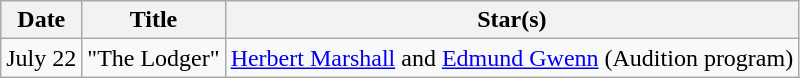<table class="wikitable">
<tr>
<th>Date</th>
<th>Title</th>
<th>Star(s)</th>
</tr>
<tr>
<td>July 22</td>
<td>"The Lodger"</td>
<td><a href='#'>Herbert Marshall</a> and <a href='#'>Edmund Gwenn</a> (Audition program)</td>
</tr>
</table>
